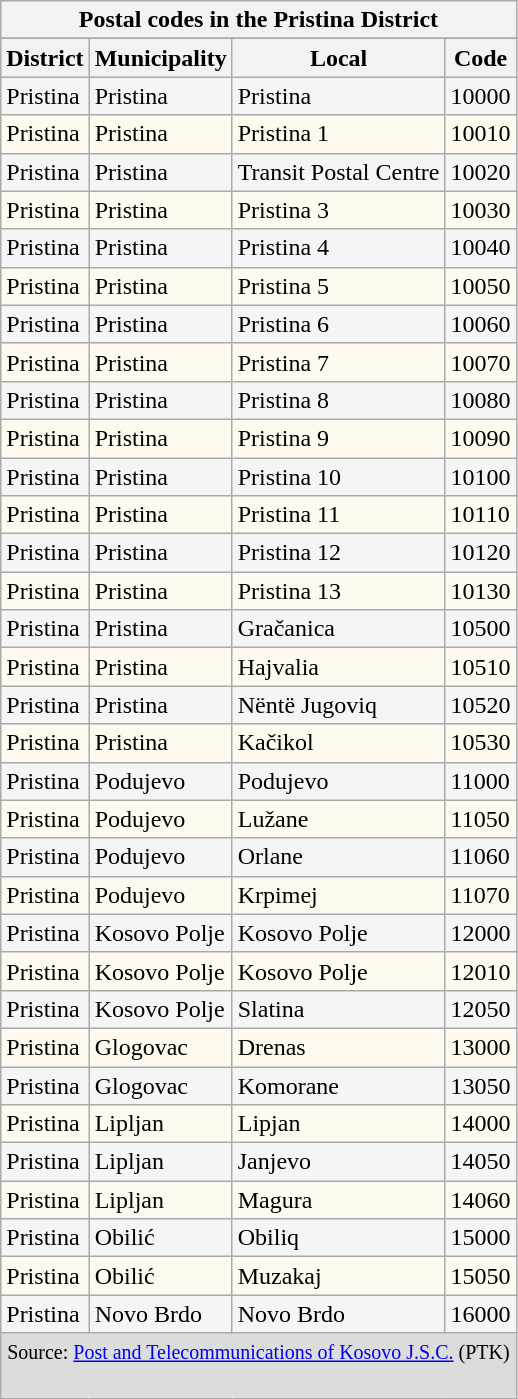<table class="wikitable collapsible collapsed">
<tr>
<th colspan=4>Postal codes in the Pristina District</th>
</tr>
<tr>
</tr>
<tr bgcolor="#FFEBCD">
<th>District</th>
<th>Municipality</th>
<th>Local</th>
<th>Code</th>
</tr>
<tr bgcolor="#f5f5f5">
<td>Pristina</td>
<td>Pristina</td>
<td>Pristina</td>
<td>10000</td>
</tr>
<tr bgcolor="#fffaf0">
<td>Pristina</td>
<td>Pristina</td>
<td>Pristina 1</td>
<td>10010</td>
</tr>
<tr bgcolor="#f5f5f5">
<td>Pristina</td>
<td>Pristina</td>
<td>Transit Postal Centre</td>
<td>10020</td>
</tr>
<tr bgcolor="#fffaf0">
<td>Pristina</td>
<td>Pristina</td>
<td>Pristina 3</td>
<td>10030</td>
</tr>
<tr bgcolor="#f5f5f5">
<td>Pristina</td>
<td>Pristina</td>
<td>Pristina 4</td>
<td>10040</td>
</tr>
<tr bgcolor="#fffaf0">
<td>Pristina</td>
<td>Pristina</td>
<td>Pristina 5</td>
<td>10050</td>
</tr>
<tr bgcolor="#f5f5f5">
<td>Pristina</td>
<td>Pristina</td>
<td>Pristina 6</td>
<td>10060</td>
</tr>
<tr bgcolor="#fffaf0">
<td>Pristina</td>
<td>Pristina</td>
<td>Pristina 7</td>
<td>10070</td>
</tr>
<tr bgcolor="#f5f5f5">
<td>Pristina</td>
<td>Pristina</td>
<td>Pristina 8</td>
<td>10080</td>
</tr>
<tr bgcolor="#fffaf0">
<td>Pristina</td>
<td>Pristina</td>
<td>Pristina 9</td>
<td>10090</td>
</tr>
<tr bgcolor="#f5f5f5">
<td>Pristina</td>
<td>Pristina</td>
<td>Pristina 10</td>
<td>10100</td>
</tr>
<tr bgcolor="#fffaf0">
<td>Pristina</td>
<td>Pristina</td>
<td>Pristina 11</td>
<td>10110</td>
</tr>
<tr bgcolor="#f5f5f5">
<td>Pristina</td>
<td>Pristina</td>
<td>Pristina 12</td>
<td>10120</td>
</tr>
<tr bgcolor="#fffaf0">
<td>Pristina</td>
<td>Pristina</td>
<td>Pristina 13</td>
<td>10130</td>
</tr>
<tr bgcolor="#f5f5f5">
<td>Pristina</td>
<td>Pristina</td>
<td>Gračanica</td>
<td>10500</td>
</tr>
<tr bgcolor="#fffaf0">
<td>Pristina</td>
<td>Pristina</td>
<td>Hajvalia</td>
<td>10510</td>
</tr>
<tr bgcolor="#f5f5f5">
<td>Pristina</td>
<td>Pristina</td>
<td>Nëntë Jugoviq</td>
<td>10520</td>
</tr>
<tr bgcolor="#fffaf0">
<td>Pristina</td>
<td>Pristina</td>
<td>Kačikol</td>
<td>10530</td>
</tr>
<tr bgcolor="#f5f5f5">
<td>Pristina</td>
<td>Podujevo</td>
<td>Podujevo</td>
<td>11000</td>
</tr>
<tr bgcolor="#fffaf0">
<td>Pristina</td>
<td>Podujevo</td>
<td>Lužane</td>
<td>11050</td>
</tr>
<tr bgcolor="#f5f5f5">
<td>Pristina</td>
<td>Podujevo</td>
<td>Orlane</td>
<td>11060</td>
</tr>
<tr bgcolor="#fffaf0">
<td>Pristina</td>
<td>Podujevo</td>
<td>Krpimej</td>
<td>11070</td>
</tr>
<tr bgcolor="#f5f5f5">
<td>Pristina</td>
<td>Kosovo Polje</td>
<td>Kosovo Polje</td>
<td>12000</td>
</tr>
<tr bgcolor="#fffaf0">
<td>Pristina</td>
<td>Kosovo Polje</td>
<td>Kosovo Polje</td>
<td>12010</td>
</tr>
<tr bgcolor="#f5f5f5">
<td>Pristina</td>
<td>Kosovo Polje</td>
<td>Slatina</td>
<td>12050</td>
</tr>
<tr bgcolor="#fffaf0">
<td>Pristina</td>
<td>Glogovac</td>
<td>Drenas</td>
<td>13000</td>
</tr>
<tr bgcolor="#f5f5f5">
<td>Pristina</td>
<td>Glogovac</td>
<td>Komorane</td>
<td>13050</td>
</tr>
<tr bgcolor="#fffaf0">
<td>Pristina</td>
<td>Lipljan</td>
<td>Lipjan</td>
<td>14000</td>
</tr>
<tr bgcolor="#f5f5f5">
<td>Pristina</td>
<td>Lipljan</td>
<td>Janjevo</td>
<td>14050</td>
</tr>
<tr bgcolor="#fffaf0">
<td>Pristina</td>
<td>Lipljan</td>
<td>Magura</td>
<td>14060</td>
</tr>
<tr bgcolor="#f5f5f5">
<td>Pristina</td>
<td>Obilić</td>
<td>Obiliq</td>
<td>15000</td>
</tr>
<tr bgcolor="#fffaf0">
<td>Pristina</td>
<td>Obilić</td>
<td>Muzakaj</td>
<td>15050</td>
</tr>
<tr bgcolor="#f5f5f5">
<td>Pristina</td>
<td>Novo Brdo</td>
<td>Novo Brdo</td>
<td>16000</td>
</tr>
<tr>
<td colspan="10" align=center style="background:#dcdcdc;"><small>Source: <a href='#'>Post and Telecommunications of Kosovo J.S.C.</a> (PTK)<br>  </small></td>
</tr>
</table>
